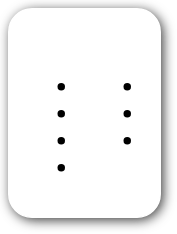<table style=" border-radius:1em; box-shadow: 0.1em 0.1em 0.5em rgba(0,0,0,0.75); background-color: white; border: 1px solid white; padding: 5px;">
<tr style="vertical-align:top;">
<td><br><ul><li></li><li></li><li></li><li></li></ul></td>
<td valign="top"><br><ul><li></li><li></li><li></li></ul></td>
</tr>
</table>
